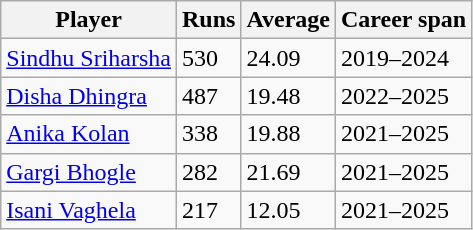<table class="wikitable">
<tr>
<th>Player</th>
<th>Runs</th>
<th>Average</th>
<th>Career span</th>
</tr>
<tr>
<td><a href='#'>Sindhu Sriharsha</a></td>
<td>530</td>
<td>24.09</td>
<td>2019–2024</td>
</tr>
<tr>
<td><a href='#'>Disha Dhingra</a></td>
<td>487</td>
<td>19.48</td>
<td>2022–2025</td>
</tr>
<tr>
<td><a href='#'>Anika Kolan</a></td>
<td>338</td>
<td>19.88</td>
<td>2021–2025</td>
</tr>
<tr>
<td><a href='#'>Gargi Bhogle</a></td>
<td>282</td>
<td>21.69</td>
<td>2021–2025</td>
</tr>
<tr>
<td><a href='#'>Isani Vaghela</a></td>
<td>217</td>
<td>12.05</td>
<td>2021–2025</td>
</tr>
</table>
